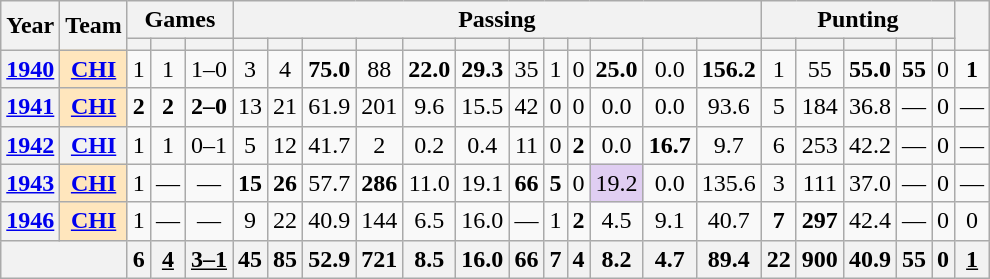<table class="wikitable" style="text-align: center;">
<tr>
<th rowspan="2">Year</th>
<th rowspan="2">Team</th>
<th colspan="3">Games</th>
<th colspan="12">Passing</th>
<th colspan="5">Punting</th>
<th rowspan="2"></th>
</tr>
<tr>
<th></th>
<th></th>
<th></th>
<th></th>
<th></th>
<th></th>
<th></th>
<th></th>
<th></th>
<th></th>
<th></th>
<th></th>
<th></th>
<th></th>
<th></th>
<th></th>
<th></th>
<th></th>
<th></th>
<th></th>
</tr>
<tr>
<th><a href='#'>1940</a></th>
<th style="background:#ffe6bd;"><a href='#'>CHI</a></th>
<td>1</td>
<td>1</td>
<td>1–0</td>
<td>3</td>
<td>4</td>
<td><strong>75.0</strong></td>
<td>88</td>
<td><strong>22.0</strong></td>
<td><strong>29.3</strong></td>
<td>35</td>
<td>1</td>
<td>0</td>
<td><strong>25.0</strong></td>
<td>0.0</td>
<td><strong>156.2</strong></td>
<td>1</td>
<td>55</td>
<td><strong>55.0</strong></td>
<td><strong>55</strong></td>
<td>0</td>
<td><strong>1</strong></td>
</tr>
<tr>
<th><a href='#'>1941</a></th>
<th style="background:#ffe6bd;"><a href='#'>CHI</a></th>
<td><strong>2</strong></td>
<td><strong>2</strong></td>
<td><strong>2–0</strong></td>
<td>13</td>
<td>21</td>
<td>61.9</td>
<td>201</td>
<td>9.6</td>
<td>15.5</td>
<td>42</td>
<td>0</td>
<td>0</td>
<td>0.0</td>
<td>0.0</td>
<td>93.6</td>
<td>5</td>
<td>184</td>
<td>36.8</td>
<td>—</td>
<td>0</td>
<td>—</td>
</tr>
<tr>
<th><a href='#'>1942</a></th>
<th><a href='#'>CHI</a></th>
<td>1</td>
<td>1</td>
<td>0–1</td>
<td>5</td>
<td>12</td>
<td>41.7</td>
<td>2</td>
<td>0.2</td>
<td>0.4</td>
<td>11</td>
<td>0</td>
<td><strong>2</strong></td>
<td>0.0</td>
<td><strong>16.7</strong></td>
<td>9.7</td>
<td>6</td>
<td>253</td>
<td>42.2</td>
<td>—</td>
<td>0</td>
<td>—</td>
</tr>
<tr>
<th><a href='#'>1943</a></th>
<th style="background:#ffe6bd;"><a href='#'>CHI</a></th>
<td>1</td>
<td>—</td>
<td>—</td>
<td><strong>15</strong></td>
<td><strong>26</strong></td>
<td>57.7</td>
<td><strong>286</strong></td>
<td>11.0</td>
<td>19.1</td>
<td><strong>66</strong></td>
<td><strong>5</strong></td>
<td>0</td>
<td style="background:#e0cef2;">19.2</td>
<td>0.0</td>
<td>135.6</td>
<td>3</td>
<td>111</td>
<td>37.0</td>
<td>—</td>
<td>0</td>
<td>—</td>
</tr>
<tr>
<th><a href='#'>1946</a></th>
<th style="background:#ffe6bd;"><a href='#'>CHI</a></th>
<td>1</td>
<td>—</td>
<td>—</td>
<td>9</td>
<td>22</td>
<td>40.9</td>
<td>144</td>
<td>6.5</td>
<td>16.0</td>
<td>—</td>
<td>1</td>
<td><strong>2</strong></td>
<td>4.5</td>
<td>9.1</td>
<td>40.7</td>
<td><strong>7</strong></td>
<td><strong>297</strong></td>
<td>42.4</td>
<td>—</td>
<td>0</td>
<td>0</td>
</tr>
<tr>
<th colspan="2"></th>
<th>6</th>
<th><u>4</u></th>
<th><u>3–1</u></th>
<th>45</th>
<th>85</th>
<th>52.9</th>
<th>721</th>
<th>8.5</th>
<th>16.0</th>
<th>66</th>
<th>7</th>
<th>4</th>
<th>8.2</th>
<th>4.7</th>
<th>89.4</th>
<th>22</th>
<th>900</th>
<th>40.9</th>
<th>55</th>
<th>0</th>
<th><u>1</u></th>
</tr>
</table>
